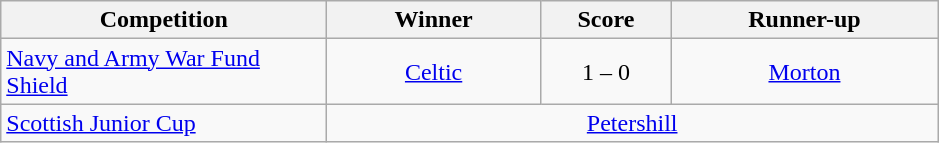<table class="wikitable" style="text-align: center;">
<tr>
<th width=210>Competition</th>
<th width=135>Winner</th>
<th width=80>Score</th>
<th width=170>Runner-up</th>
</tr>
<tr>
<td align=left><a href='#'>Navy and Army War Fund Shield</a></td>
<td><a href='#'>Celtic</a></td>
<td>1 – 0</td>
<td><a href='#'>Morton</a></td>
</tr>
<tr>
<td align=left><a href='#'>Scottish Junior Cup</a></td>
<td colspan = 3><a href='#'>Petershill</a></td>
</tr>
</table>
